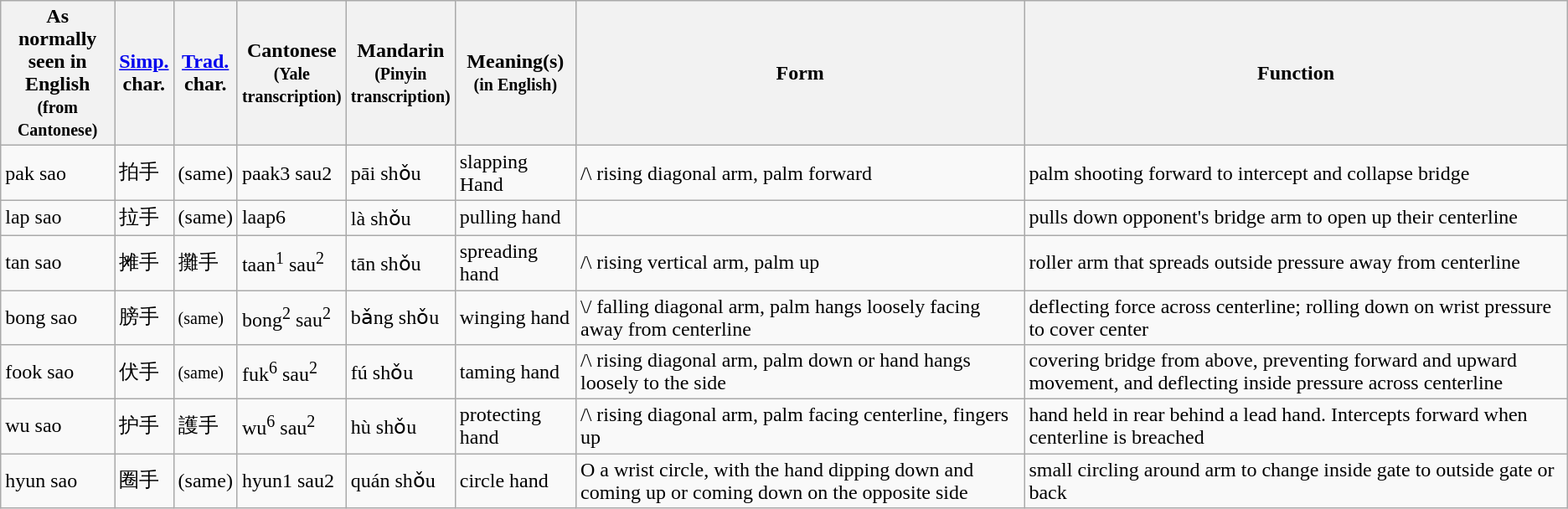<table class="wikitable">
<tr>
<th>As normally<br>seen in English<br><small>(from Cantonese)</small></th>
<th><a href='#'>Simp.</a><br>char.</th>
<th><a href='#'>Trad.</a><br>char.</th>
<th>Cantonese <br><small>(Yale<br>transcription)</small></th>
<th>Mandarin <br><small>(Pinyin<br>transcription)</small></th>
<th>Meaning(s) <br><small>(in English)</small></th>
<th>Form</th>
<th>Function</th>
</tr>
<tr>
<td>pak sao</td>
<td>拍手</td>
<td>(same)</td>
<td>paak3 sau2</td>
<td>pāi shǒu</td>
<td>slapping Hand</td>
<td>/\ rising diagonal arm, palm forward</td>
<td>palm shooting forward to intercept and collapse bridge</td>
</tr>
<tr>
<td>lap sao</td>
<td>拉手</td>
<td>(same)</td>
<td>laap6</td>
<td>là shǒu</td>
<td>pulling hand</td>
<td></td>
<td>pulls down opponent's bridge arm to open up their centerline</td>
</tr>
<tr>
<td>tan sao</td>
<td>摊手</td>
<td>攤手</td>
<td>taan<sup>1</sup> sau<sup>2</sup></td>
<td>tān shǒu</td>
<td>spreading hand</td>
<td>/\ rising vertical arm, palm up</td>
<td>roller arm that spreads outside pressure away from centerline</td>
</tr>
<tr>
<td>bong sao</td>
<td>膀手</td>
<td><small>(same)</small></td>
<td>bong<sup>2</sup> sau<sup>2</sup></td>
<td>bǎng shǒu</td>
<td>winging hand</td>
<td>\/ falling diagonal arm, palm hangs loosely facing away from centerline</td>
<td>deflecting force across centerline; rolling down on wrist pressure to cover center</td>
</tr>
<tr>
<td>fook sao</td>
<td>伏手</td>
<td><small>(same)</small></td>
<td>fuk<sup>6</sup> sau<sup>2</sup></td>
<td>fú shǒu</td>
<td>taming hand</td>
<td>/\ rising diagonal arm, palm down or hand hangs loosely to the side</td>
<td>covering bridge from above, preventing forward and upward movement, and deflecting inside pressure across centerline</td>
</tr>
<tr>
<td>wu sao</td>
<td>护手</td>
<td>護手</td>
<td>wu<sup>6</sup> sau<sup>2</sup></td>
<td>hù shǒu</td>
<td>protecting hand</td>
<td>/\ rising diagonal arm, palm facing centerline, fingers up</td>
<td>hand held in rear behind a lead hand. Intercepts forward when centerline is breached</td>
</tr>
<tr>
<td>hyun sao</td>
<td>圈手</td>
<td>(same)</td>
<td>hyun1 sau2</td>
<td>quán shǒu</td>
<td>circle hand</td>
<td>O a wrist circle, with the hand dipping down and coming up or coming down on the opposite side</td>
<td>small circling around arm to change inside gate to outside gate or back</td>
</tr>
</table>
